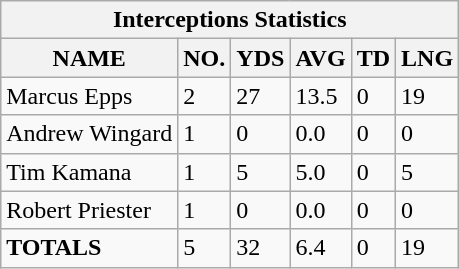<table class="wikitable sortable collapsible collapsed">
<tr>
<th colspan="16">Interceptions Statistics</th>
</tr>
<tr>
<th>NAME</th>
<th>NO.</th>
<th>YDS</th>
<th>AVG</th>
<th>TD</th>
<th>LNG</th>
</tr>
<tr>
<td>Marcus Epps</td>
<td>2</td>
<td>27</td>
<td>13.5</td>
<td>0</td>
<td>19</td>
</tr>
<tr>
<td>Andrew Wingard</td>
<td>1</td>
<td>0</td>
<td>0.0</td>
<td>0</td>
<td>0</td>
</tr>
<tr>
<td>Tim Kamana</td>
<td>1</td>
<td>5</td>
<td>5.0</td>
<td>0</td>
<td>5</td>
</tr>
<tr>
<td>Robert Priester</td>
<td>1</td>
<td>0</td>
<td>0.0</td>
<td>0</td>
<td>0</td>
</tr>
<tr>
<td><strong>TOTALS</strong></td>
<td>5</td>
<td>32</td>
<td>6.4</td>
<td>0</td>
<td>19</td>
</tr>
</table>
